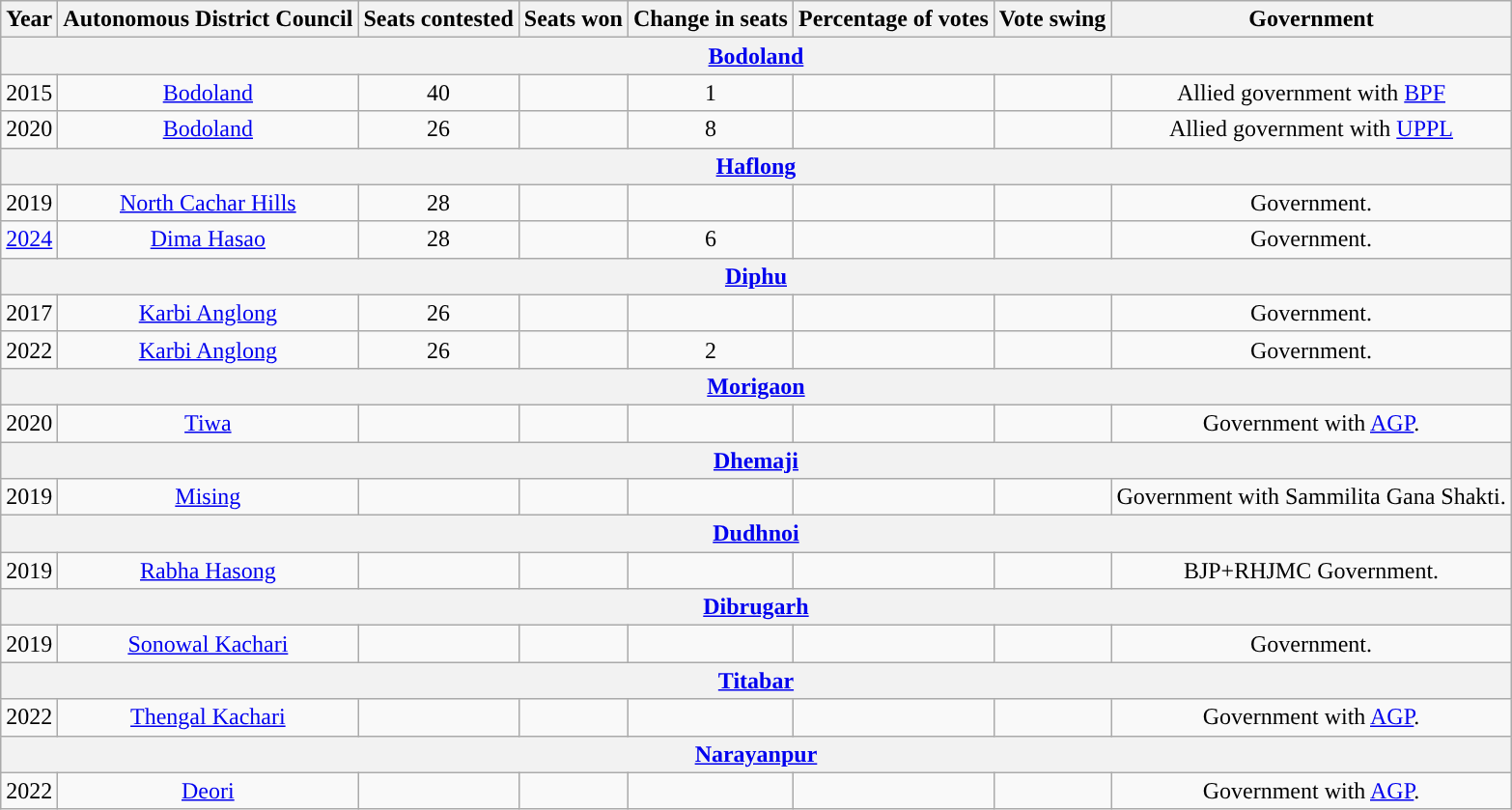<table class="wikitable" style="text-align:center">
<tr>
<th Style="background-color:">Year</th>
<th Style="background-color:">Autonomous District Council</th>
<th Style="background-color:">Seats contested</th>
<th Style="background-color:">Seats won</th>
<th Style="background-color:">Change in seats</th>
<th Style="background-color:">Percentage of votes</th>
<th Style="background-color:">Vote swing</th>
<th Style="background-color:">Government</th>
</tr>
<tr>
<th colspan=8><a href='#'>Bodoland</a></th>
</tr>
<tr>
<td>2015</td>
<td><a href='#'>Bodoland</a></td>
<td>40</td>
<td></td>
<td>1</td>
<td></td>
<td></td>
<td>Allied government with <a href='#'>BPF</a></td>
</tr>
<tr>
<td>2020</td>
<td><a href='#'>Bodoland</a></td>
<td>26</td>
<td></td>
<td> 8</td>
<td></td>
<td></td>
<td>Allied government with <a href='#'>UPPL</a></td>
</tr>
<tr>
<th colspan=8><a href='#'>Haflong</a></th>
</tr>
<tr>
<td>2019</td>
<td><a href='#'>North Cachar Hills</a></td>
<td>28</td>
<td></td>
<td></td>
<td></td>
<td></td>
<td>Government.</td>
</tr>
<tr>
<td><a href='#'>2024</a></td>
<td><a href='#'>Dima Hasao</a></td>
<td>28</td>
<td></td>
<td> 6</td>
<td></td>
<td></td>
<td>Government.</td>
</tr>
<tr>
<th colspan=8><a href='#'>Diphu</a></th>
</tr>
<tr>
<td>2017</td>
<td><a href='#'>Karbi Anglong</a></td>
<td>26</td>
<td></td>
<td></td>
<td></td>
<td></td>
<td>Government.</td>
</tr>
<tr>
<td>2022</td>
<td><a href='#'>Karbi Anglong</a></td>
<td>26</td>
<td></td>
<td> 2</td>
<td></td>
<td></td>
<td>Government.</td>
</tr>
<tr>
<th colspan=8><a href='#'>Morigaon</a></th>
</tr>
<tr>
<td>2020</td>
<td><a href='#'>Tiwa</a></td>
<td></td>
<td></td>
<td></td>
<td></td>
<td></td>
<td>Government with <a href='#'>AGP</a>.</td>
</tr>
<tr>
<th colspan=8><a href='#'>Dhemaji</a></th>
</tr>
<tr>
<td>2019</td>
<td><a href='#'>Mising</a></td>
<td></td>
<td></td>
<td></td>
<td></td>
<td></td>
<td>Government with Sammilita Gana Shakti.</td>
</tr>
<tr>
<th colspan=8><a href='#'>Dudhnoi</a></th>
</tr>
<tr>
<td>2019</td>
<td><a href='#'>Rabha Hasong</a></td>
<td></td>
<td></td>
<td></td>
<td></td>
<td></td>
<td>BJP+RHJMC Government.</td>
</tr>
<tr>
<th colspan=8><a href='#'>Dibrugarh</a></th>
</tr>
<tr>
<td>2019</td>
<td><a href='#'>Sonowal Kachari</a></td>
<td></td>
<td></td>
<td></td>
<td></td>
<td></td>
<td>Government.</td>
</tr>
<tr>
<th colspan=8><a href='#'>Titabar</a></th>
</tr>
<tr>
<td>2022</td>
<td><a href='#'>Thengal Kachari</a></td>
<td></td>
<td></td>
<td></td>
<td></td>
<td></td>
<td>Government with <a href='#'>AGP</a>.</td>
</tr>
<tr>
<th colspan=8><a href='#'>Narayanpur</a></th>
</tr>
<tr>
<td>2022</td>
<td><a href='#'>Deori</a></td>
<td></td>
<td></td>
<td></td>
<td></td>
<td></td>
<td>Government with <a href='#'>AGP</a>.</td>
</tr>
</table>
